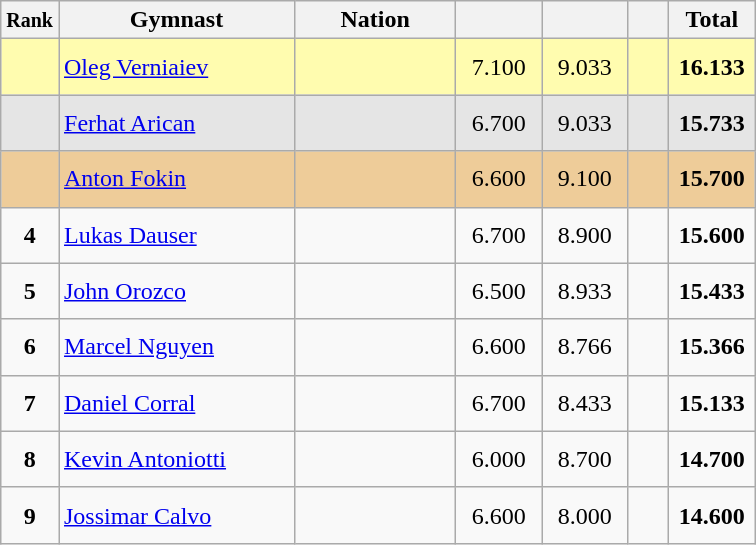<table class="wikitable sortable" style="text-align:center;">
<tr>
<th scope="col" style="width:15px;"><small>Rank</small></th>
<th scope="col" style="width:150px;">Gymnast</th>
<th scope="col" style="width:100px;">Nation</th>
<th scope="col" style="width:50px;"><small></small></th>
<th scope="col" style="width:50px;"><small></small></th>
<th scope="col" style="width:20px;"><small></small></th>
<th scope="col" style="width:50px;">Total</th>
</tr>
<tr style="background:#fffcaf;">
<td scope="row" style="text-align:center"><strong></strong></td>
<td style="height:30px; text-align:left;"><a href='#'>Oleg Verniaiev</a></td>
<td style="text-align:left;"></td>
<td>7.100</td>
<td>9.033</td>
<td></td>
<td><strong>16.133</strong></td>
</tr>
<tr style="background:#e5e5e5;">
<td scope="row" style="text-align:center"><strong></strong></td>
<td style="height:30px; text-align:left;"><a href='#'>Ferhat Arican</a></td>
<td style="text-align:left;"></td>
<td>6.700</td>
<td>9.033</td>
<td></td>
<td><strong>15.733</strong></td>
</tr>
<tr style="background:#ec9;">
<td scope="row" style="text-align:center"><strong></strong></td>
<td style="height:30px; text-align:left;"><a href='#'>Anton Fokin</a></td>
<td style="text-align:left;"></td>
<td>6.600</td>
<td>9.100</td>
<td></td>
<td><strong>15.700</strong></td>
</tr>
<tr>
<td scope="row" style="text-align:center"><strong>4</strong></td>
<td style="height:30px; text-align:left;"><a href='#'>Lukas Dauser</a></td>
<td style="text-align:left;"></td>
<td>6.700</td>
<td>8.900</td>
<td></td>
<td><strong>15.600</strong></td>
</tr>
<tr>
<td scope="row" style="text-align:center"><strong>5</strong></td>
<td style="height:30px; text-align:left;"><a href='#'>John Orozco</a></td>
<td style="text-align:left;"></td>
<td>6.500</td>
<td>8.933</td>
<td></td>
<td><strong>15.433</strong></td>
</tr>
<tr>
<td scope="row" style="text-align:center"><strong>6</strong></td>
<td style="height:30px; text-align:left;"><a href='#'>Marcel Nguyen</a></td>
<td style="text-align:left;"></td>
<td>6.600</td>
<td>8.766</td>
<td></td>
<td><strong>15.366</strong></td>
</tr>
<tr>
<td scope="row" style="text-align:center"><strong>7</strong></td>
<td style="height:30px; text-align:left;"><a href='#'>Daniel Corral</a></td>
<td style="text-align:left;"></td>
<td>6.700</td>
<td>8.433</td>
<td></td>
<td><strong>15.133</strong></td>
</tr>
<tr>
<td scope="row" style="text-align:center"><strong>8</strong></td>
<td style="height:30px; text-align:left;"><a href='#'>Kevin Antoniotti</a></td>
<td style="text-align:left;"></td>
<td>6.000</td>
<td>8.700</td>
<td></td>
<td><strong>14.700</strong></td>
</tr>
<tr>
<td scope="row" style="text-align:center"><strong>9</strong></td>
<td style="height:30px; text-align:left;"><a href='#'>Jossimar Calvo</a></td>
<td style="text-align:left;"></td>
<td>6.600</td>
<td>8.000</td>
<td></td>
<td><strong>14.600</strong></td>
</tr>
</table>
